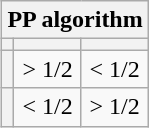<table class="wikitable" style="float:right; clear:right; text-align:center; margin-left:1em;">
<tr>
<th colspan="3">PP algorithm</th>
</tr>
<tr>
<th></th>
<th></th>
<th></th>
</tr>
<tr>
<th></th>
<td>> 1/2</td>
<td>< 1/2</td>
</tr>
<tr>
<th></th>
<td>< 1/2</td>
<td>> 1/2</td>
</tr>
</table>
